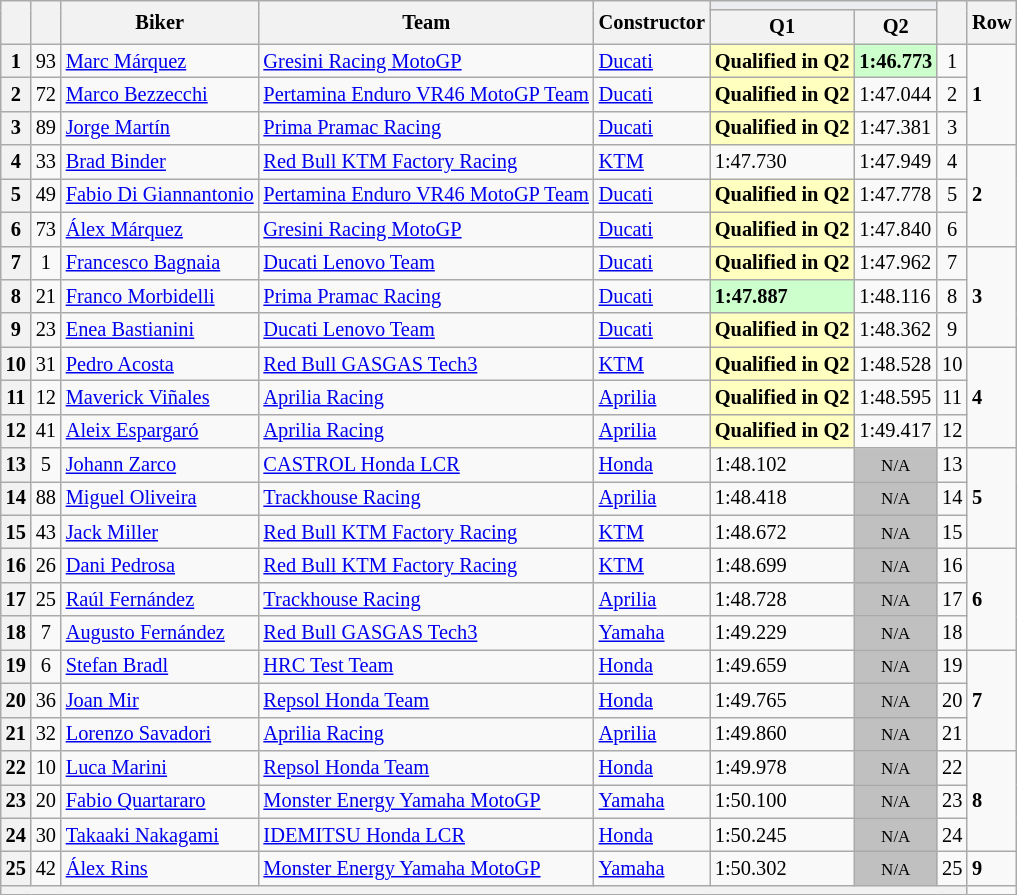<table class="wikitable sortable" style="font-size: 85%;">
<tr>
<th rowspan="2"></th>
<th rowspan="2"></th>
<th rowspan="2">Biker</th>
<th rowspan="2">Team</th>
<th rowspan="2">Constructor</th>
<th colspan="2" style="background:#eaecf0; text-align:center;"></th>
<th rowspan="2"></th>
<th rowspan="2">Row</th>
</tr>
<tr>
<th scope="col">Q1</th>
<th scope="col">Q2</th>
</tr>
<tr>
<th scope="row">1</th>
<td align="center">93</td>
<td> <a href='#'>Marc Márquez</a></td>
<td><a href='#'>Gresini Racing MotoGP</a></td>
<td><a href='#'>Ducati</a></td>
<td style="background:#ffffbf;"><strong>Qualified in Q2</strong></td>
<td style="background:#ccffcc;"><strong>1:46.773</strong></td>
<td align="center">1</td>
<td rowspan="3"><strong>1</strong></td>
</tr>
<tr>
<th scope="row">2</th>
<td align="center">72</td>
<td> <a href='#'>Marco Bezzecchi</a></td>
<td><a href='#'>Pertamina Enduro VR46 MotoGP Team</a></td>
<td><a href='#'>Ducati</a></td>
<td style="background:#ffffbf;"><strong>Qualified in Q2</strong></td>
<td>1:47.044</td>
<td align="center">2</td>
</tr>
<tr>
<th scope="row">3</th>
<td align="center">89</td>
<td> <a href='#'>Jorge Martín</a></td>
<td><a href='#'>Prima Pramac Racing</a></td>
<td><a href='#'>Ducati</a></td>
<td style="background:#ffffbf;"><strong>Qualified in Q2</strong></td>
<td>1:47.381</td>
<td align="center">3</td>
</tr>
<tr>
<th scope="row">4</th>
<td align="center">33</td>
<td> <a href='#'>Brad Binder</a></td>
<td><a href='#'>Red Bull KTM Factory Racing</a></td>
<td><a href='#'>KTM</a></td>
<td>1:47.730</td>
<td>1:47.949</td>
<td align="center">4</td>
<td rowspan="3"><strong>2</strong></td>
</tr>
<tr>
<th scope="row">5</th>
<td align="center">49</td>
<td> <a href='#'>Fabio Di Giannantonio</a></td>
<td><a href='#'>Pertamina Enduro VR46 MotoGP Team</a></td>
<td><a href='#'>Ducati</a></td>
<td style="background:#ffffbf;"><strong>Qualified in Q2</strong></td>
<td>1:47.778</td>
<td align="center">5</td>
</tr>
<tr>
<th scope="row">6</th>
<td align="center">73</td>
<td> <a href='#'>Álex Márquez</a></td>
<td><a href='#'>Gresini Racing MotoGP</a></td>
<td><a href='#'>Ducati</a></td>
<td style="background:#ffffbf;"><strong>Qualified in Q2</strong></td>
<td>1:47.840</td>
<td align="center">6</td>
</tr>
<tr>
<th scope="row">7</th>
<td align="center">1</td>
<td> <a href='#'>Francesco Bagnaia</a></td>
<td><a href='#'>Ducati Lenovo Team</a></td>
<td><a href='#'>Ducati</a></td>
<td style="background:#ffffbf;"><strong>Qualified in Q2</strong></td>
<td>1:47.962</td>
<td align="center">7</td>
<td rowspan="3"><strong>3</strong></td>
</tr>
<tr>
<th scope="row">8</th>
<td align="center">21</td>
<td> <a href='#'>Franco Morbidelli</a></td>
<td><a href='#'>Prima Pramac Racing</a></td>
<td><a href='#'>Ducati</a></td>
<td style="background:#ccffcc;"><strong>1:47.887</strong></td>
<td>1:48.116</td>
<td align="center">8</td>
</tr>
<tr>
<th scope="row">9</th>
<td align="center">23</td>
<td> <a href='#'>Enea Bastianini</a></td>
<td><a href='#'>Ducati Lenovo Team</a></td>
<td><a href='#'>Ducati</a></td>
<td style="background:#ffffbf;"><strong>Qualified in Q2</strong></td>
<td>1:48.362</td>
<td align="center">9</td>
</tr>
<tr>
<th scope="row">10</th>
<td align="center">31</td>
<td> <a href='#'>Pedro Acosta</a></td>
<td><a href='#'>Red Bull GASGAS Tech3</a></td>
<td><a href='#'>KTM</a></td>
<td style="background:#ffffbf;"><strong>Qualified in Q2</strong></td>
<td>1:48.528</td>
<td align="center">10</td>
<td rowspan="3"><strong>4</strong></td>
</tr>
<tr>
<th scope="row">11</th>
<td align="center">12</td>
<td> <a href='#'>Maverick Viñales</a></td>
<td><a href='#'>Aprilia Racing</a></td>
<td><a href='#'>Aprilia</a></td>
<td style="background:#ffffbf;"><strong>Qualified in Q2</strong></td>
<td>1:48.595</td>
<td align="center">11</td>
</tr>
<tr>
<th scope="row">12</th>
<td align="center">41</td>
<td> <a href='#'>Aleix Espargaró</a></td>
<td><a href='#'>Aprilia Racing</a></td>
<td><a href='#'>Aprilia</a></td>
<td style="background:#ffffbf;"><strong>Qualified in Q2</strong></td>
<td>1:49.417</td>
<td align="center">12</td>
</tr>
<tr>
<th scope="row">13</th>
<td align="center">5</td>
<td> <a href='#'>Johann Zarco</a></td>
<td><a href='#'>CASTROL Honda LCR</a></td>
<td><a href='#'>Honda</a></td>
<td>1:48.102</td>
<td style="background: silver" align="center" data-sort-value="22"><small>N/A</small></td>
<td align="center">13</td>
<td rowspan="3"><strong>5</strong></td>
</tr>
<tr>
<th scope="row">14</th>
<td align="center">88</td>
<td> <a href='#'>Miguel Oliveira</a></td>
<td><a href='#'>Trackhouse Racing</a></td>
<td><a href='#'>Aprilia</a></td>
<td>1:48.418</td>
<td style="background: silver" align="center" data-sort-value="22"><small>N/A</small></td>
<td align="center">14</td>
</tr>
<tr>
<th scope="row">15</th>
<td align="center">43</td>
<td> <a href='#'>Jack Miller</a></td>
<td><a href='#'>Red Bull KTM Factory Racing</a></td>
<td><a href='#'>KTM</a></td>
<td>1:48.672</td>
<td style="background: silver" align="center" data-sort-value="22"><small>N/A</small></td>
<td align="center">15</td>
</tr>
<tr>
<th scope="row">16</th>
<td align="center">26</td>
<td> <a href='#'>Dani Pedrosa</a></td>
<td><a href='#'>Red Bull KTM Factory Racing</a></td>
<td><a href='#'>KTM</a></td>
<td>1:48.699</td>
<td style="background: silver" align="center" data-sort-value="22"><small>N/A</small></td>
<td align="center">16</td>
<td rowspan="3"><strong>6</strong></td>
</tr>
<tr>
<th scope="row">17</th>
<td align="center">25</td>
<td> <a href='#'>Raúl Fernández</a></td>
<td><a href='#'>Trackhouse Racing</a></td>
<td><a href='#'>Aprilia</a></td>
<td>1:48.728</td>
<td style="background: silver" align="center" data-sort-value="22"><small>N/A</small></td>
<td align="center">17</td>
</tr>
<tr>
<th scope="row">18</th>
<td align="center">7</td>
<td> <a href='#'>Augusto Fernández</a></td>
<td><a href='#'>Red Bull GASGAS Tech3</a></td>
<td><a href='#'>Yamaha</a></td>
<td>1:49.229</td>
<td style="background: silver" align="center" data-sort-value="22"><small>N/A</small></td>
<td align="center">18</td>
</tr>
<tr>
<th scope="row">19</th>
<td align="center">6</td>
<td> <a href='#'>Stefan Bradl</a></td>
<td><a href='#'>HRC Test Team</a></td>
<td><a href='#'>Honda</a></td>
<td>1:49.659</td>
<td style="background: silver" align="center" data-sort-value="22"><small>N/A</small></td>
<td align="center">19</td>
<td rowspan="3"><strong>7</strong></td>
</tr>
<tr>
<th scope="row">20</th>
<td align="center">36</td>
<td> <a href='#'>Joan Mir</a></td>
<td><a href='#'>Repsol Honda Team</a></td>
<td><a href='#'>Honda</a></td>
<td>1:49.765</td>
<td style="background: silver" align="center" data-sort-value="22"><small>N/A</small></td>
<td align="center">20</td>
</tr>
<tr>
<th scope="row">21</th>
<td align="center">32</td>
<td> <a href='#'>Lorenzo Savadori</a></td>
<td><a href='#'>Aprilia Racing</a></td>
<td><a href='#'>Aprilia</a></td>
<td>1:49.860</td>
<td style="background: silver" align="center" data-sort-value="22"><small>N/A</small></td>
<td align="center">21</td>
</tr>
<tr>
<th scope="row">22</th>
<td align="center">10</td>
<td> <a href='#'>Luca Marini</a></td>
<td><a href='#'>Repsol Honda Team</a></td>
<td><a href='#'>Honda</a></td>
<td>1:49.978</td>
<td style="background: silver" align="center" data-sort-value="22"><small>N/A</small></td>
<td align="center">22</td>
<td rowspan="3"><strong>8</strong></td>
</tr>
<tr>
<th scope="row">23</th>
<td align="center">20</td>
<td> <a href='#'>Fabio Quartararo</a></td>
<td><a href='#'>Monster Energy Yamaha MotoGP</a></td>
<td><a href='#'>Yamaha</a></td>
<td>1:50.100</td>
<td style="background: silver" align="center" data-sort-value="22"><small>N/A</small></td>
<td align="center">23</td>
</tr>
<tr>
<th scope="row">24</th>
<td align="center">30</td>
<td> <a href='#'>Takaaki Nakagami</a></td>
<td><a href='#'>IDEMITSU Honda LCR</a></td>
<td><a href='#'>Honda</a></td>
<td>1:50.245</td>
<td style="background: silver" align="center" data-sort-value="22"><small>N/A</small></td>
<td align="center">24</td>
</tr>
<tr>
<th scope="row">25</th>
<td align="center">42</td>
<td> <a href='#'>Álex Rins</a></td>
<td><a href='#'>Monster Energy Yamaha MotoGP</a></td>
<td><a href='#'>Yamaha</a></td>
<td>1:50.302</td>
<td style="background: silver" align="center" data-sort-value="22"><small>N/A</small></td>
<td align="center">25</td>
<td rowspan="1"><strong>9</strong></td>
</tr>
<tr>
<th colspan="8"></th>
</tr>
</table>
